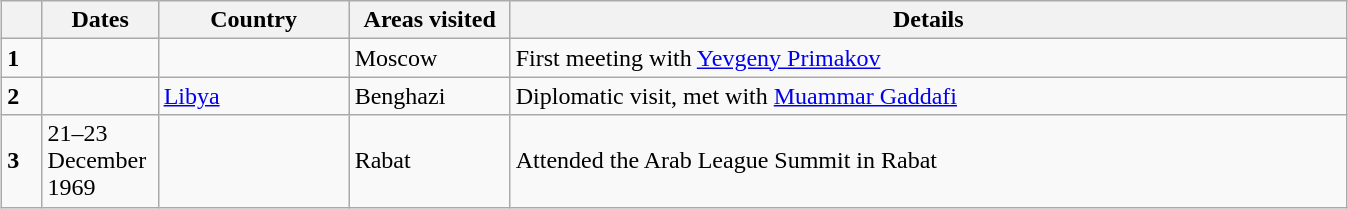<table class="wikitable sortable" border="1" style="margin: 1em auto 1em auto">
<tr>
<th style="width: 3%;"></th>
<th width="70">Dates</th>
<th width="120">Country</th>
<th width="100">Areas visited</th>
<th width="550">Details</th>
</tr>
<tr>
<td><strong>1</strong></td>
<td></td>
<td></td>
<td>Moscow</td>
<td>First meeting with <a href='#'>Yevgeny Primakov</a></td>
</tr>
<tr>
<td><strong>2</strong></td>
<td></td>
<td> <a href='#'>Libya</a></td>
<td>Benghazi</td>
<td>Diplomatic visit, met with <a href='#'>Muammar Gaddafi</a></td>
</tr>
<tr>
<td><strong>3</strong></td>
<td>21–23 December 1969</td>
<td></td>
<td>Rabat</td>
<td>Attended the Arab League Summit in Rabat</td>
</tr>
</table>
